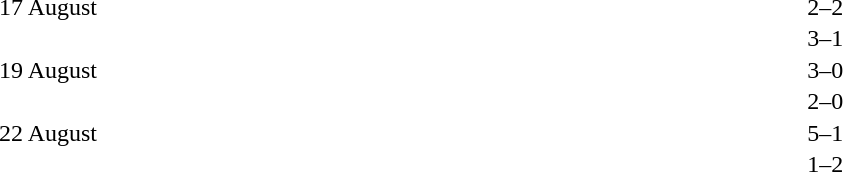<table cellspacing=1 width=70%>
<tr>
<th width=25%></th>
<th width=30%></th>
<th width=15%></th>
<th width=30%></th>
</tr>
<tr>
<td>17 August</td>
<td align=right></td>
<td align=center>2–2</td>
<td></td>
</tr>
<tr>
<td></td>
<td align=right></td>
<td align=center>3–1</td>
<td></td>
</tr>
<tr>
<td>19 August</td>
<td align=right></td>
<td align=center>3–0</td>
<td></td>
</tr>
<tr>
<td></td>
<td align=right></td>
<td align=center>2–0</td>
<td></td>
</tr>
<tr>
<td>22 August</td>
<td align=right></td>
<td align=center>5–1</td>
<td></td>
</tr>
<tr>
<td></td>
<td align=right></td>
<td align=center>1–2</td>
<td></td>
</tr>
</table>
